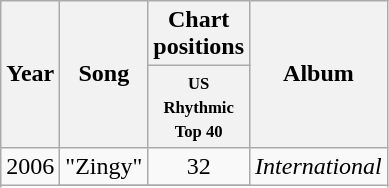<table class="wikitable" style="text-align:center;">
<tr>
<th rowspan="2">Year</th>
<th rowspan="2">Song</th>
<th colspan="1">Chart positions</th>
<th rowspan="2">Album</th>
</tr>
<tr style="font-size:smaller;">
<th width="50"><small>US Rhythmic Top 40</small></th>
</tr>
<tr>
<td rowspan="2">2006</td>
<td align="left">"Zingy"</td>
<td>32</td>
<td align="left" rowspan=2><em>International</em></td>
</tr>
<tr>
</tr>
</table>
